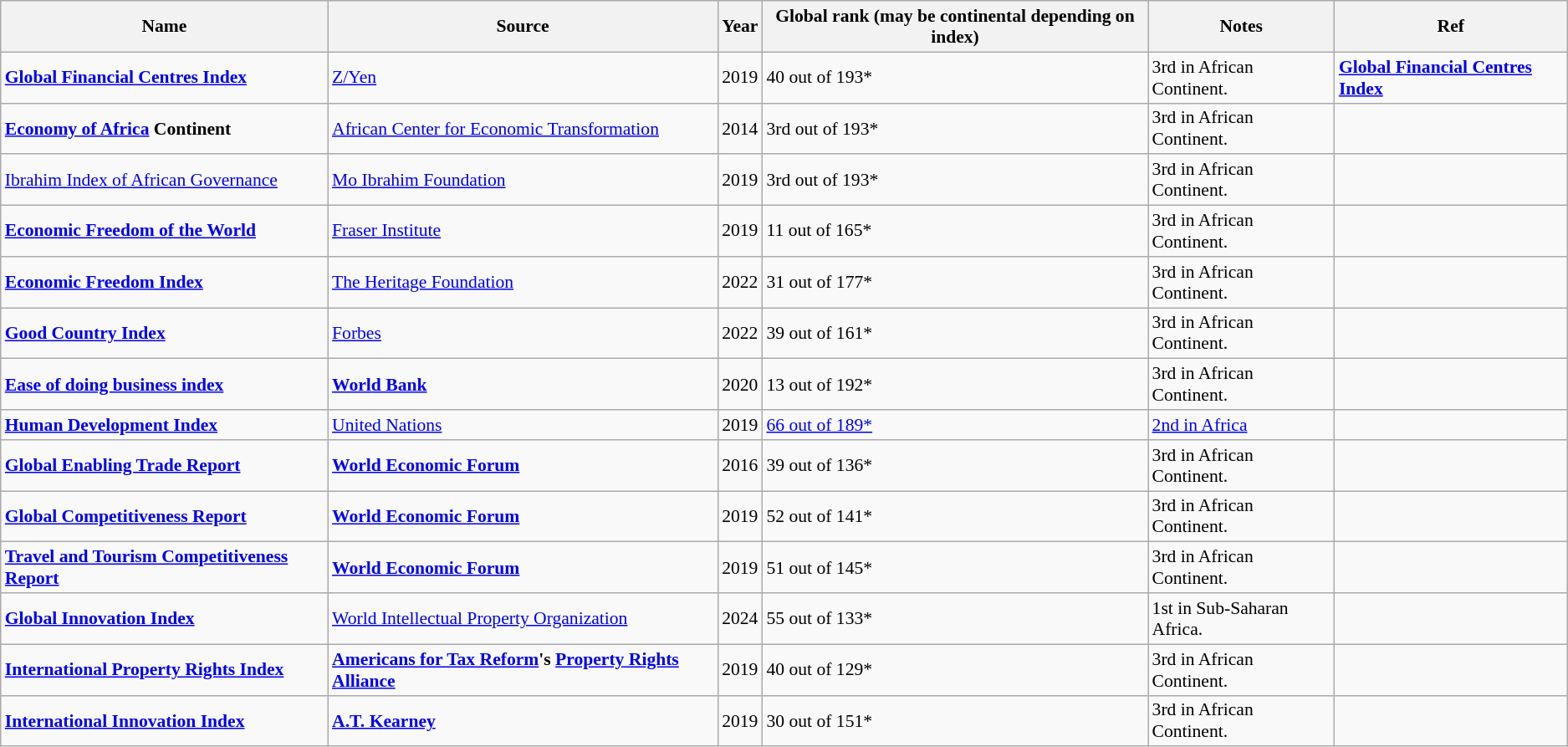<table class="wikitable" style="font-size:90%;">
<tr>
<th>Name</th>
<th>Source</th>
<th>Year</th>
<th>Global rank (may be continental depending on index)</th>
<th>Notes</th>
<th>Ref</th>
</tr>
<tr>
<td><strong><a href='#'>Global Financial Centres Index</a></strong></td>
<td><a href='#'>Z/Yen</a></td>
<td>2019</td>
<td>40 out of 193*</td>
<td>3rd in African Continent.</td>
<td><strong><a href='#'>Global Financial Centres Index</a></strong></td>
</tr>
<tr>
<td><strong><a href='#'>Economy of Africa</a> Continent</strong></td>
<td><a href='#'>African Center for Economic Transformation</a></td>
<td>2014</td>
<td>3rd out of 193*</td>
<td>3rd in African Continent.</td>
<td></td>
</tr>
<tr>
<td><a href='#'>Ibrahim Index of African Governance</a></td>
<td><a href='#'>Mo Ibrahim Foundation</a></td>
<td>2019</td>
<td>3rd out of 193*</td>
<td>3rd in African Continent.</td>
<td></td>
</tr>
<tr>
<td><strong><a href='#'>Economic Freedom of the World</a></strong></td>
<td><a href='#'>Fraser Institute</a></td>
<td>2019</td>
<td>11 out of 165*</td>
<td>3rd in African Continent.</td>
<td></td>
</tr>
<tr>
<td><strong><a href='#'>Economic Freedom Index</a></strong></td>
<td><a href='#'>The Heritage Foundation</a></td>
<td>2022</td>
<td>31 out of 177*</td>
<td>3rd in African Continent.</td>
<td></td>
</tr>
<tr>
<td><strong><a href='#'>Good Country Index</a></strong></td>
<td><a href='#'>Forbes</a></td>
<td>2022</td>
<td>39 out of 161*</td>
<td>3rd in African Continent.</td>
<td></td>
</tr>
<tr>
<td><strong><a href='#'>Ease of doing business index</a></strong></td>
<td><strong><a href='#'>World Bank</a></strong></td>
<td>2020</td>
<td>13 out of 192*</td>
<td>3rd in African Continent.</td>
<td></td>
</tr>
<tr>
<td><strong><a href='#'>Human Development Index</a></strong></td>
<td><a href='#'>United Nations</a></td>
<td>2019</td>
<td><a href='#'>66 out of 189*</a></td>
<td><a href='#'>2nd in Africa</a></td>
<td></td>
</tr>
<tr>
<td><strong><a href='#'>Global Enabling Trade Report</a></strong></td>
<td><strong><a href='#'>World Economic Forum</a></strong></td>
<td>2016</td>
<td>39 out of 136*</td>
<td>3rd in African Continent.</td>
<td></td>
</tr>
<tr>
<td><strong><a href='#'>Global Competitiveness Report</a></strong></td>
<td><strong><a href='#'>World Economic Forum</a></strong></td>
<td>2019</td>
<td>52 out of 141*</td>
<td>3rd in African Continent.</td>
<td></td>
</tr>
<tr>
<td><strong><a href='#'>Travel and Tourism Competitiveness Report</a></strong></td>
<td><strong><a href='#'>World Economic Forum</a></strong></td>
<td>2019</td>
<td>51 out of 145*</td>
<td>3rd in African Continent.</td>
<td></td>
</tr>
<tr>
<td><strong><a href='#'>Global Innovation Index</a></strong></td>
<td><a href='#'>World Intellectual Property Organization</a></td>
<td>2024</td>
<td>55 out of 133*</td>
<td>1st in Sub-Saharan Africa.</td>
<td></td>
</tr>
<tr>
<td><strong><a href='#'>International Property Rights Index</a></strong></td>
<td><strong><a href='#'>Americans for Tax Reform</a>'s <a href='#'>Property Rights Alliance</a></strong></td>
<td>2019</td>
<td>40 out of 129*</td>
<td>3rd in African Continent.</td>
<td></td>
</tr>
<tr>
<td><strong><a href='#'>International Innovation Index</a></strong></td>
<td><strong><a href='#'>A.T. Kearney</a></strong></td>
<td>2019</td>
<td>30 out of 151*</td>
<td>3rd in African Continent.</td>
<td></td>
</tr>
</table>
